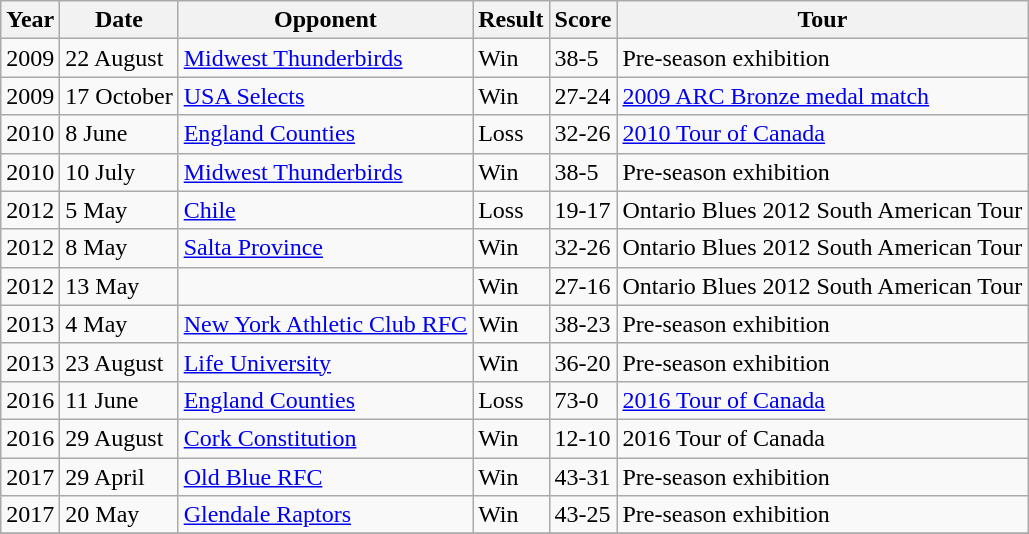<table class="wikitable">
<tr>
<th>Year</th>
<th>Date</th>
<th>Opponent</th>
<th>Result</th>
<th>Score</th>
<th>Tour</th>
</tr>
<tr>
<td>2009</td>
<td>22 August</td>
<td> <a href='#'>Midwest Thunderbirds</a></td>
<td>Win</td>
<td>38-5</td>
<td>Pre-season exhibition</td>
</tr>
<tr>
<td>2009</td>
<td>17 October</td>
<td> <a href='#'>USA Selects</a></td>
<td>Win</td>
<td>27-24</td>
<td><a href='#'>2009 ARC Bronze medal match</a></td>
</tr>
<tr>
<td>2010</td>
<td>8 June</td>
<td> <a href='#'>England Counties</a></td>
<td>Loss</td>
<td>32-26</td>
<td><a href='#'>2010 Tour of Canada</a></td>
</tr>
<tr>
<td>2010</td>
<td>10 July</td>
<td> <a href='#'>Midwest Thunderbirds</a></td>
<td>Win</td>
<td>38-5</td>
<td>Pre-season exhibition</td>
</tr>
<tr>
<td>2012</td>
<td>5 May</td>
<td> <a href='#'>Chile</a></td>
<td>Loss</td>
<td>19-17</td>
<td>Ontario Blues 2012 South American Tour</td>
</tr>
<tr>
<td>2012</td>
<td>8 May</td>
<td> <a href='#'>Salta Province</a></td>
<td>Win</td>
<td>32-26</td>
<td>Ontario Blues 2012 South American Tour</td>
</tr>
<tr>
<td>2012</td>
<td>13 May</td>
<td></td>
<td>Win</td>
<td>27-16</td>
<td>Ontario Blues 2012 South American Tour</td>
</tr>
<tr>
<td>2013</td>
<td>4 May</td>
<td> <a href='#'>New York Athletic Club RFC</a></td>
<td>Win</td>
<td>38-23</td>
<td>Pre-season exhibition</td>
</tr>
<tr>
<td>2013</td>
<td>23 August</td>
<td> <a href='#'>Life University</a></td>
<td>Win</td>
<td>36-20</td>
<td>Pre-season exhibition</td>
</tr>
<tr>
<td>2016</td>
<td>11 June</td>
<td> <a href='#'>England Counties</a></td>
<td>Loss</td>
<td>73-0</td>
<td><a href='#'>2016 Tour of Canada</a></td>
</tr>
<tr>
<td>2016</td>
<td>29 August</td>
<td> <a href='#'>Cork Constitution</a></td>
<td>Win</td>
<td>12-10</td>
<td>2016 Tour of Canada</td>
</tr>
<tr>
<td>2017</td>
<td>29 April</td>
<td> <a href='#'>Old Blue RFC</a></td>
<td>Win</td>
<td>43-31</td>
<td>Pre-season exhibition</td>
</tr>
<tr>
<td>2017</td>
<td>20 May</td>
<td> <a href='#'>Glendale Raptors</a></td>
<td>Win</td>
<td>43-25</td>
<td>Pre-season exhibition</td>
</tr>
<tr>
</tr>
</table>
